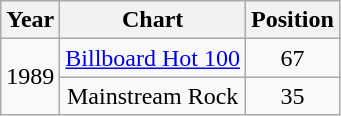<table class="wikitable">
<tr>
<th>Year</th>
<th>Chart</th>
<th>Position</th>
</tr>
<tr>
<td rowspan="2">1989</td>
<td align="center"><a href='#'>Billboard Hot 100</a></td>
<td style="text-align:center;">67</td>
</tr>
<tr>
<td align="center">Mainstream Rock</td>
<td style="text-align:center;">35</td>
</tr>
</table>
